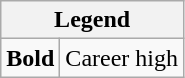<table class="wikitable mw-collapsible mw-collapsed">
<tr>
<th colspan="2">Legend</th>
</tr>
<tr>
<td><strong>Bold</strong></td>
<td>Career high</td>
</tr>
</table>
